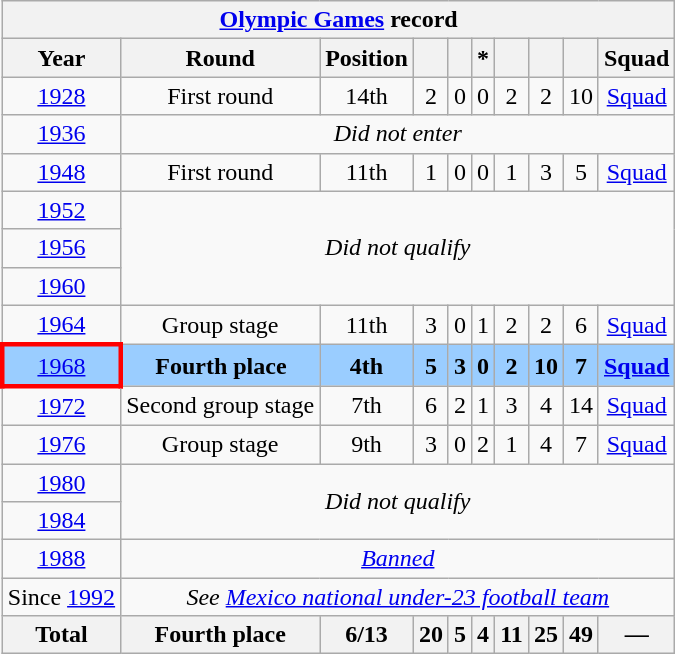<table class="wikitable" style="text-align: center;">
<tr>
<th colspan=10><a href='#'>Olympic Games</a> record</th>
</tr>
<tr>
<th>Year</th>
<th>Round</th>
<th>Position</th>
<th></th>
<th></th>
<th>*</th>
<th></th>
<th></th>
<th></th>
<th>Squad</th>
</tr>
<tr>
<td> <a href='#'>1928</a></td>
<td>First round</td>
<td>14th</td>
<td>2</td>
<td>0</td>
<td>0</td>
<td>2</td>
<td>2</td>
<td>10</td>
<td><a href='#'>Squad</a></td>
</tr>
<tr>
<td> <a href='#'>1936</a></td>
<td colspan=9><em>Did not enter</em></td>
</tr>
<tr>
<td> <a href='#'>1948</a></td>
<td>First round</td>
<td>11th</td>
<td>1</td>
<td>0</td>
<td>0</td>
<td>1</td>
<td>3</td>
<td>5</td>
<td><a href='#'>Squad</a></td>
</tr>
<tr>
<td> <a href='#'>1952</a></td>
<td rowspan=3 colspan=9><em>Did not qualify</em></td>
</tr>
<tr>
<td> <a href='#'>1956</a></td>
</tr>
<tr>
<td> <a href='#'>1960</a></td>
</tr>
<tr>
<td> <a href='#'>1964</a></td>
<td>Group stage</td>
<td>11th</td>
<td>3</td>
<td>0</td>
<td>1</td>
<td>2</td>
<td>2</td>
<td>6</td>
<td><a href='#'>Squad</a></td>
</tr>
<tr style="background:#9acdff">
<td style="border: 3px solid red"> <a href='#'>1968</a></td>
<td><strong>Fourth place</strong></td>
<td><strong>4th</strong></td>
<td><strong>5</strong></td>
<td><strong>3</strong></td>
<td><strong>0</strong></td>
<td><strong>2</strong></td>
<td><strong>10</strong></td>
<td><strong>7</strong></td>
<td><strong><a href='#'>Squad</a></strong></td>
</tr>
<tr>
<td> <a href='#'>1972</a></td>
<td>Second group stage</td>
<td>7th</td>
<td>6</td>
<td>2</td>
<td>1</td>
<td>3</td>
<td>4</td>
<td>14</td>
<td><a href='#'>Squad</a></td>
</tr>
<tr>
<td> <a href='#'>1976</a></td>
<td>Group stage</td>
<td>9th</td>
<td>3</td>
<td>0</td>
<td>2</td>
<td>1</td>
<td>4</td>
<td>7</td>
<td><a href='#'>Squad</a></td>
</tr>
<tr>
<td> <a href='#'>1980</a></td>
<td rowspan=2 colspan=9><em>Did not qualify</em></td>
</tr>
<tr>
<td> <a href='#'>1984</a></td>
</tr>
<tr>
<td> <a href='#'>1988</a></td>
<td colspan=9><em><a href='#'>Banned</a></em></td>
</tr>
<tr>
<td>Since <a href='#'>1992</a></td>
<td colspan=9><em>See <a href='#'>Mexico national under-23 football team</a></em></td>
</tr>
<tr>
<th>Total</th>
<th>Fourth place</th>
<th>6/13</th>
<th>20</th>
<th>5</th>
<th>4</th>
<th>11</th>
<th>25</th>
<th>49</th>
<th>—</th>
</tr>
</table>
